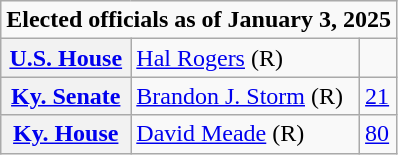<table class=wikitable>
<tr>
<td colspan="3"><strong>Elected officials as of January 3, 2025</strong></td>
</tr>
<tr>
<th scope=row><a href='#'>U.S. House</a></th>
<td><a href='#'>Hal Rogers</a> (R)</td>
<td></td>
</tr>
<tr>
<th scope=row><a href='#'>Ky. Senate</a></th>
<td><a href='#'>Brandon J. Storm</a> (R)</td>
<td><a href='#'>21</a></td>
</tr>
<tr>
<th scope=row><a href='#'>Ky. House</a></th>
<td><a href='#'>David Meade</a> (R)</td>
<td><a href='#'>80</a></td>
</tr>
</table>
